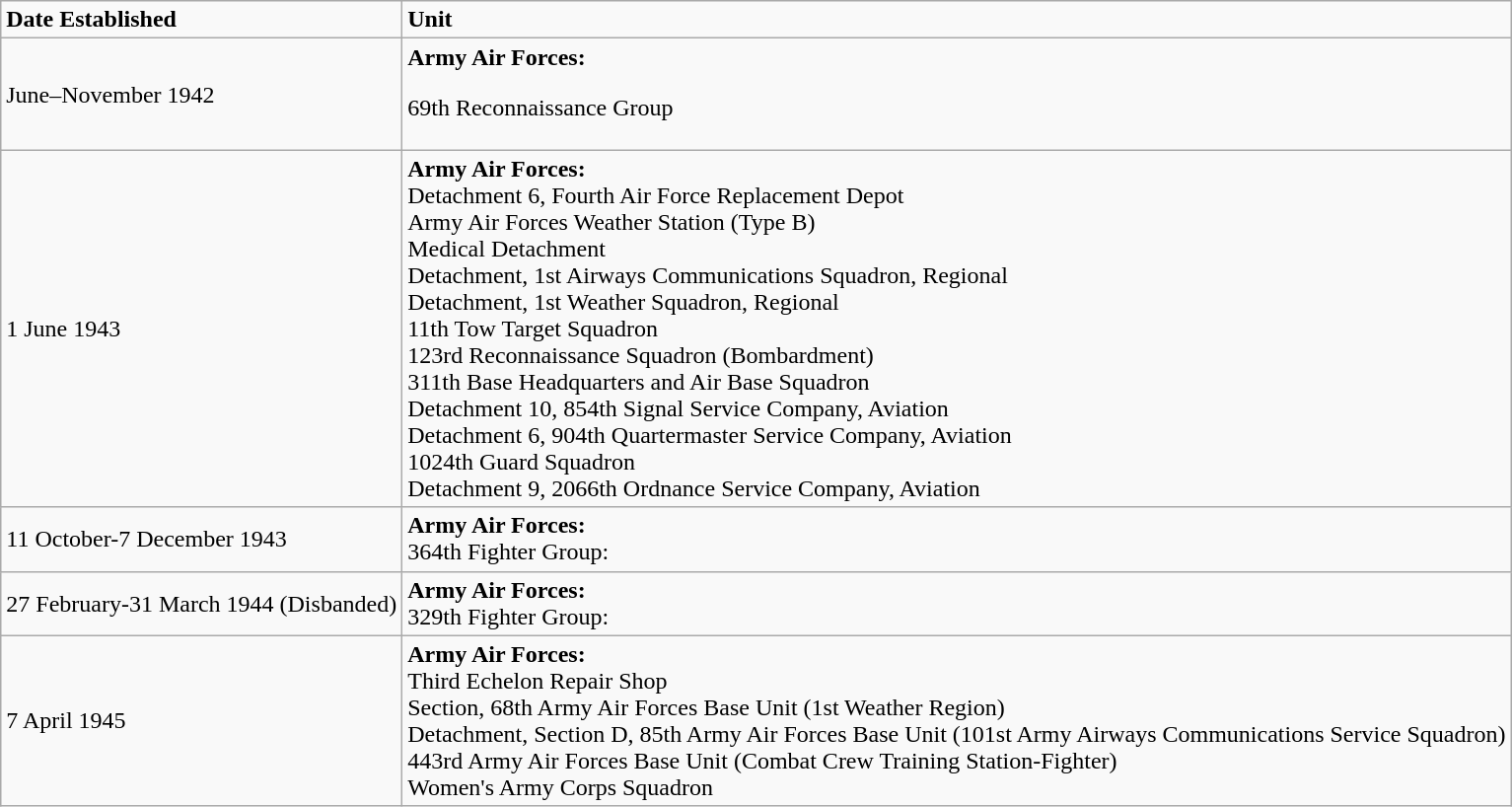<table class="wikitable">
<tr>
<td><strong>Date Established</strong><td><strong>Unit</strong></td></td>
</tr>
<tr>
<td>June–November  1942<td><strong>Army Air Forces:</strong><p>69th Reconnaissance Group</p></td><tr><td>1 June  1943</td><td><strong>Army Air Forces:</strong><br>Detachment 6, Fourth Air Force  Replacement Depot<br>Army Air Forces Weather Station  (Type B)<br>Medical Detachment<br>Detachment, 1st Airways  Communications Squadron, Regional<br>Detachment, 1st Weather Squadron,  Regional<br>11th Tow Target Squadron<br>123rd Reconnaissance Squadron  (Bombardment)<br>311th Base Headquarters and Air  Base Squadron<br>Detachment 10, 854th Signal  Service Company, Aviation<br>Detachment 6, 904th Quartermaster  Service Company, Aviation<br>1024th Guard Squadron<br>Detachment 9, 2066th Ordnance  Service Company, Aviation
</td></tr></td>
</tr>
<tr>
<td>11  October-7 December 1943</td>
<td><strong>Army Air Forces:</strong><br>364th Fighter Group:</td>
</tr>
<tr>
<td>27  February-31 March 1944 (Disbanded)</td>
<td><strong>Army Air Forces:</strong><br>329th Fighter Group:</td>
</tr>
<tr>
<td>7 April  1945</td>
<td><strong>Army Air Forces:</strong><br>Third Echelon Repair Shop<br>Section, 68th Army Air Forces Base  Unit (1st Weather Region)<br>Detachment, Section D, 85th Army  Air Forces Base Unit (101st Army Airways Communications Service Squadron)<br>443rd Army Air Forces Base Unit  (Combat Crew Training Station-Fighter)<br>Women's Army Corps Squadron</td>
</tr>
</table>
